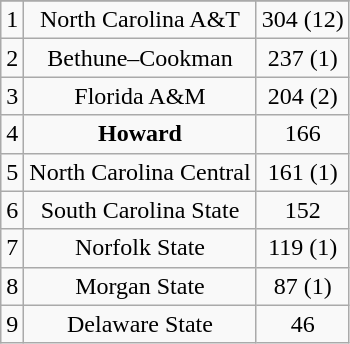<table class="wikitable">
<tr align="center">
</tr>
<tr align="center">
<td>1</td>
<td>North Carolina A&T</td>
<td>304 (12)</td>
</tr>
<tr align="center">
<td>2</td>
<td>Bethune–Cookman</td>
<td>237 (1)</td>
</tr>
<tr align="center">
<td>3</td>
<td>Florida A&M</td>
<td>204 (2)</td>
</tr>
<tr align="center">
<td>4</td>
<td><strong>Howard</strong></td>
<td>166</td>
</tr>
<tr align="center">
<td>5</td>
<td>North Carolina Central</td>
<td>161 (1)</td>
</tr>
<tr align="center">
<td>6</td>
<td>South Carolina State</td>
<td>152</td>
</tr>
<tr align="center">
<td>7</td>
<td>Norfolk State</td>
<td>119 (1)</td>
</tr>
<tr align="center">
<td>8</td>
<td>Morgan State</td>
<td>87 (1)</td>
</tr>
<tr align="center">
<td>9</td>
<td>Delaware State</td>
<td>46</td>
</tr>
</table>
